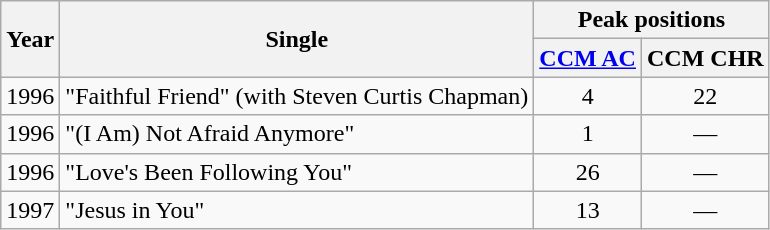<table class="wikitable">
<tr>
<th rowspan="2">Year</th>
<th rowspan="2">Single</th>
<th colspan="2">Peak positions</th>
</tr>
<tr>
<th><a href='#'>CCM AC</a></th>
<th>CCM CHR</th>
</tr>
<tr>
<td>1996</td>
<td>"Faithful Friend" (with Steven Curtis Chapman)</td>
<td align="center">4</td>
<td align="center">22</td>
</tr>
<tr>
<td>1996</td>
<td>"(I Am) Not Afraid Anymore"</td>
<td align="center">1</td>
<td align="center">—</td>
</tr>
<tr>
<td>1996</td>
<td>"Love's Been Following You"</td>
<td align="center">26</td>
<td align="center">—</td>
</tr>
<tr>
<td>1997</td>
<td>"Jesus in You"</td>
<td align="center">13</td>
<td align="center">—</td>
</tr>
</table>
